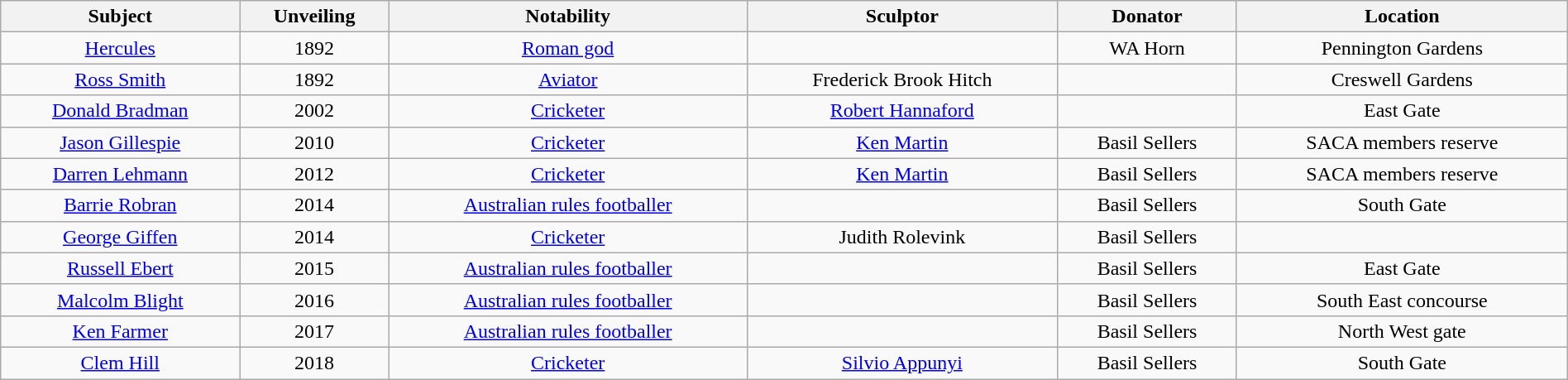<table class="wikitable sortable" style="width: 100%;">
<tr>
<th>Subject</th>
<th>Unveiling</th>
<th>Notability</th>
<th>Sculptor</th>
<th>Donator</th>
<th>Location</th>
</tr>
<tr align="center">
<td> <a href='#'>Hercules</a></td>
<td align="center">1892</td>
<td align="center"><a href='#'>Roman god</a></td>
<td></td>
<td>WA Horn</td>
<td>Pennington Gardens</td>
</tr>
<tr align="center">
<td> <a href='#'>Ross Smith</a></td>
<td align="center">1892</td>
<td align="center"><a href='#'>Aviator</a></td>
<td>Frederick Brook Hitch</td>
<td></td>
<td>Creswell Gardens</td>
</tr>
<tr align="center">
<td> <a href='#'>Donald Bradman</a></td>
<td>2002</td>
<td><a href='#'>Cricketer</a></td>
<td><a href='#'>Robert Hannaford</a></td>
<td></td>
<td>East Gate</td>
</tr>
<tr align="center">
<td> <a href='#'>Jason Gillespie</a></td>
<td>2010</td>
<td><a href='#'>Cricketer</a></td>
<td><a href='#'>Ken Martin</a></td>
<td>Basil Sellers</td>
<td>SACA members reserve</td>
</tr>
<tr align="center">
<td> <a href='#'>Darren Lehmann</a></td>
<td>2012</td>
<td><a href='#'>Cricketer</a></td>
<td><a href='#'>Ken Martin</a></td>
<td>Basil Sellers</td>
<td>SACA members reserve</td>
</tr>
<tr align="center">
<td> <a href='#'>Barrie Robran</a></td>
<td align="center">2014</td>
<td align="center"><a href='#'>Australian rules footballer</a></td>
<td></td>
<td>Basil Sellers</td>
<td>South Gate</td>
</tr>
<tr align="center">
<td> <a href='#'>George Giffen</a></td>
<td>2014</td>
<td><a href='#'>Cricketer</a></td>
<td>Judith Rolevink</td>
<td>Basil Sellers</td>
<td></td>
</tr>
<tr align="center">
<td> <a href='#'>Russell Ebert</a></td>
<td align="center">2015</td>
<td><a href='#'>Australian rules footballer</a></td>
<td></td>
<td>Basil Sellers</td>
<td>East Gate</td>
</tr>
<tr align="center">
<td> <a href='#'>Malcolm Blight</a></td>
<td>2016</td>
<td><a href='#'>Australian rules footballer</a></td>
<td></td>
<td>Basil Sellers</td>
<td>South East concourse</td>
</tr>
<tr align="center">
<td> <a href='#'>Ken Farmer</a></td>
<td>2017</td>
<td><a href='#'>Australian rules footballer</a></td>
<td></td>
<td>Basil Sellers</td>
<td>North West gate</td>
</tr>
<tr align="center">
<td> <a href='#'>Clem Hill</a></td>
<td>2018</td>
<td><a href='#'>Cricketer</a></td>
<td><a href='#'>Silvio Appunyi</a></td>
<td>Basil Sellers</td>
<td>South Gate</td>
</tr>
</table>
